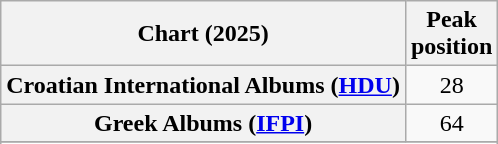<table class="wikitable sortable plainrowheaders" style="text-align:center">
<tr>
<th scope="col">Chart (2025)</th>
<th scope="col">Peak<br>position</th>
</tr>
<tr>
<th scope="row">Croatian International Albums (<a href='#'>HDU</a>)</th>
<td>28</td>
</tr>
<tr>
<th scope="row">Greek Albums (<a href='#'>IFPI</a>)</th>
<td>64</td>
</tr>
<tr>
</tr>
<tr>
</tr>
</table>
